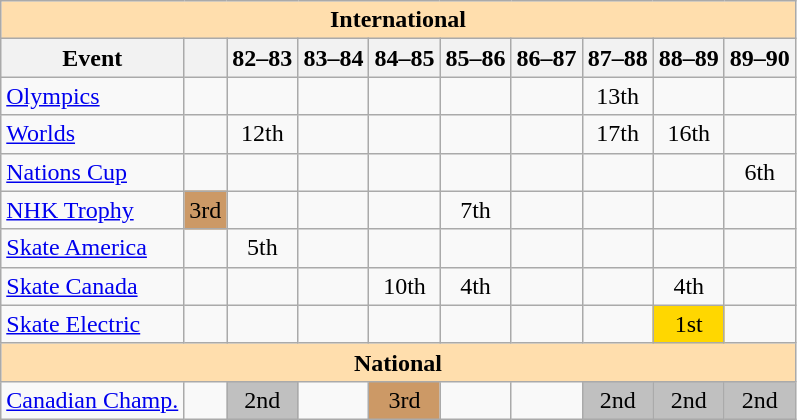<table class="wikitable" style="text-align:center">
<tr>
<th style="background-color: #ffdead; " colspan=10 align=center>International</th>
</tr>
<tr>
<th>Event</th>
<th></th>
<th>82–83</th>
<th>83–84</th>
<th>84–85</th>
<th>85–86</th>
<th>86–87</th>
<th>87–88</th>
<th>88–89</th>
<th>89–90</th>
</tr>
<tr>
<td align=left><a href='#'>Olympics</a></td>
<td></td>
<td></td>
<td></td>
<td></td>
<td></td>
<td></td>
<td>13th</td>
<td></td>
<td></td>
</tr>
<tr>
<td align=left><a href='#'>Worlds</a></td>
<td></td>
<td>12th</td>
<td></td>
<td></td>
<td></td>
<td></td>
<td>17th</td>
<td>16th</td>
<td></td>
</tr>
<tr>
<td align=left><a href='#'>Nations Cup</a></td>
<td></td>
<td></td>
<td></td>
<td></td>
<td></td>
<td></td>
<td></td>
<td></td>
<td>6th</td>
</tr>
<tr>
<td align=left><a href='#'>NHK Trophy</a></td>
<td bgcolor=cc9966>3rd</td>
<td></td>
<td></td>
<td></td>
<td>7th</td>
<td></td>
<td></td>
<td></td>
<td></td>
</tr>
<tr>
<td align=left><a href='#'>Skate America</a></td>
<td></td>
<td>5th</td>
<td></td>
<td></td>
<td></td>
<td></td>
<td></td>
<td></td>
<td></td>
</tr>
<tr>
<td align=left><a href='#'>Skate Canada</a></td>
<td></td>
<td></td>
<td></td>
<td>10th</td>
<td>4th</td>
<td></td>
<td></td>
<td>4th</td>
<td></td>
</tr>
<tr>
<td align=left><a href='#'>Skate Electric</a></td>
<td></td>
<td></td>
<td></td>
<td></td>
<td></td>
<td></td>
<td></td>
<td bgcolor=gold>1st</td>
<td></td>
</tr>
<tr>
<th style="background-color: #ffdead; " colspan=10 align=center>National</th>
</tr>
<tr>
<td align=left><a href='#'>Canadian Champ.</a></td>
<td></td>
<td bgcolor=silver>2nd</td>
<td></td>
<td bgcolor=cc9966>3rd</td>
<td></td>
<td></td>
<td bgcolor=silver>2nd</td>
<td bgcolor=silver>2nd</td>
<td bgcolor=silver>2nd</td>
</tr>
</table>
